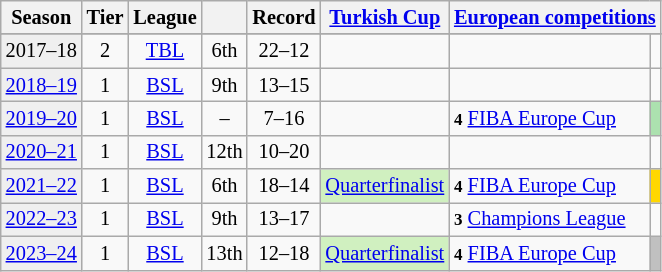<table class="wikitable" style="font-size:85%">
<tr>
<th>Season</th>
<th>Tier</th>
<th>League</th>
<th></th>
<th>Record</th>
<th><a href='#'>Turkish Cup</a></th>
<th colspan=3><a href='#'>European competitions</a></th>
</tr>
<tr>
</tr>
<tr>
<td style="background:#efefef;">2017–18</td>
<td align="center">2</td>
<td align="center"><a href='#'>TBL</a></td>
<td align="center">6th</td>
<td align="center">22–12</td>
<td></td>
<td></td>
<td></td>
</tr>
<tr>
<td style="background:#efefef;"><a href='#'>2018–19</a></td>
<td align="center">1</td>
<td align="center"><a href='#'>BSL</a></td>
<td align="center">9th</td>
<td align="center">13–15</td>
<td></td>
<td></td>
<td></td>
</tr>
<tr>
<td style="background:#efefef;"><a href='#'>2019–20</a></td>
<td align="center">1</td>
<td align="center"><a href='#'>BSL</a></td>
<td align="center">–</td>
<td align="center">7–16</td>
<td></td>
<td align=left><small><strong>4</strong></small> <a href='#'>FIBA Europe Cup</a></td>
<td style="background:#ACE1AF" align=center></td>
</tr>
<tr>
<td style="background:#efefef;"><a href='#'>2020–21</a></td>
<td align="center">1</td>
<td align="center"><a href='#'>BSL</a></td>
<td align="center">12th</td>
<td align="center">10–20</td>
<td></td>
<td></td>
</tr>
<tr>
<td style="background:#efefef;"><a href='#'>2021–22</a></td>
<td align="center">1</td>
<td align="center"><a href='#'>BSL</a></td>
<td align="center">6th</td>
<td align="center">18–14</td>
<td style="background:#D0F0C0"><a href='#'>Quarterfinalist</a></td>
<td align=left><small><strong>4</strong></small> <a href='#'>FIBA Europe Cup</a></td>
<td align=center bgcolor=gold></td>
</tr>
<tr>
<td style="background:#efefef;"><a href='#'>2022–23</a></td>
<td align="center">1</td>
<td align="center"><a href='#'>BSL</a></td>
<td align="center">9th</td>
<td align="center">13–17</td>
<td align="center"></td>
<td align=left><small><strong>3</strong></small> <a href='#'>Champions League</a></td>
<td></td>
</tr>
<tr>
<td style="background:#efefef;"><a href='#'>2023–24</a></td>
<td align="center">1</td>
<td align="center"><a href='#'>BSL</a></td>
<td align="center">13th</td>
<td align="center">12–18</td>
<td style="background:#D0F0C0"><a href='#'>Quarterfinalist</a></td>
<td align=left><small><strong>4</strong></small> <a href='#'>FIBA Europe Cup</a></td>
<td align=center bgcolor=silver></td>
</tr>
</table>
